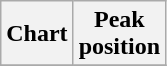<table class="wikitable sortable plainrowheaders" style="text-align:center">
<tr>
<th scope="col">Chart</th>
<th scope="col">Peak<br>position</th>
</tr>
<tr>
</tr>
</table>
